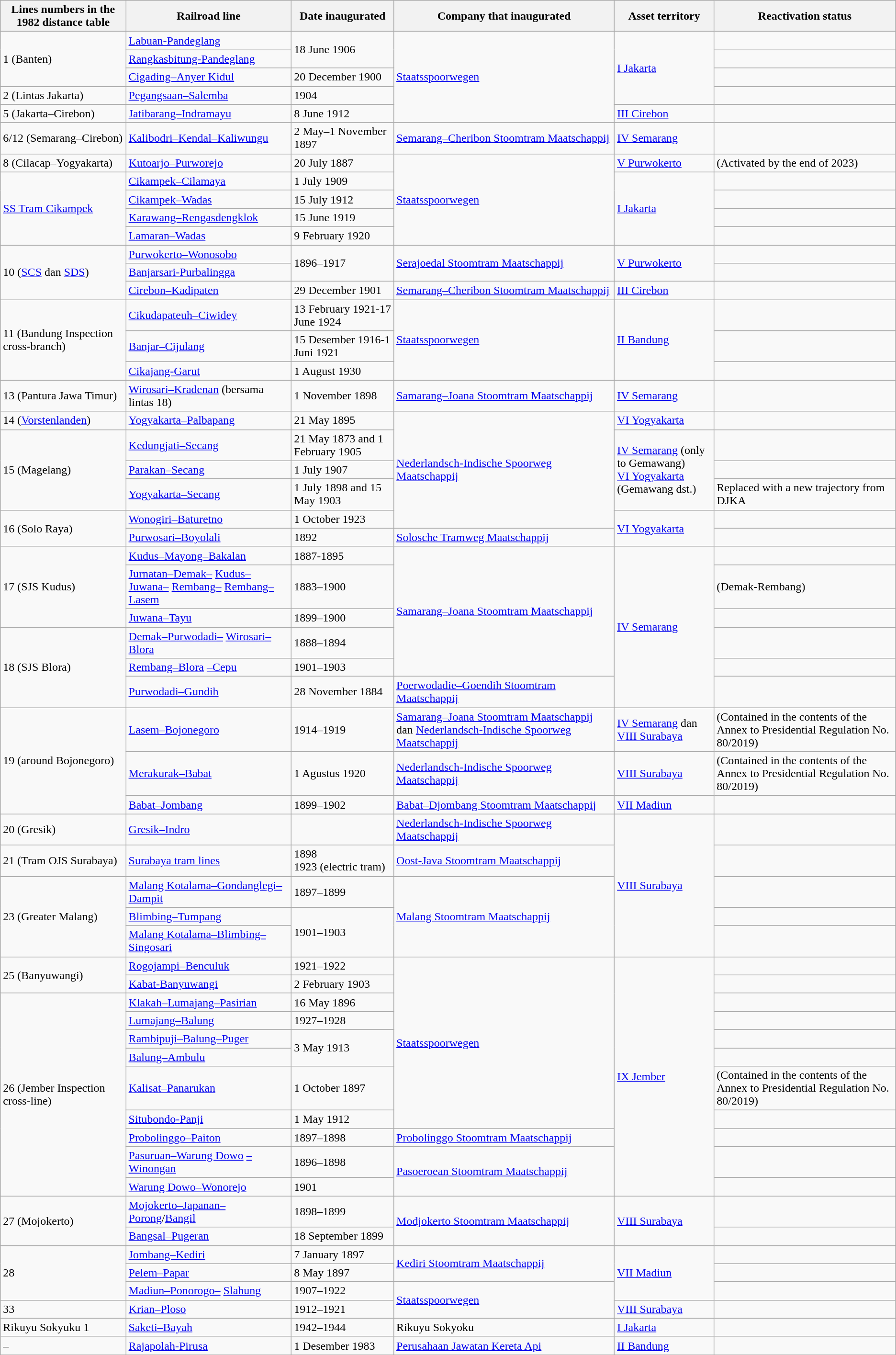<table class="wikitable">
<tr>
<th>Lines numbers in the 1982 distance table</th>
<th>Railroad line</th>
<th>Date inaugurated</th>
<th>Company that inaugurated</th>
<th>Asset territory</th>
<th>Reactivation status</th>
</tr>
<tr>
<td rowspan="3">1 (Banten)</td>
<td><a href='#'>Labuan-Pandeglang</a></td>
<td rowspan="2">18 June 1906</td>
<td rowspan="5"><a href='#'>Staatsspoorwegen</a></td>
<td rowspan="4"><a href='#'>I Jakarta</a></td>
<td></td>
</tr>
<tr>
<td><a href='#'>Rangkasbitung-Pandeglang</a></td>
<td></td>
</tr>
<tr>
<td><a href='#'>Cigading–Anyer Kidul</a></td>
<td>20 December 1900</td>
<td></td>
</tr>
<tr>
<td>2 (Lintas Jakarta)</td>
<td><a href='#'>Pegangsaan–Salemba</a></td>
<td>1904</td>
<td></td>
</tr>
<tr>
<td>5 (Jakarta–Cirebon)</td>
<td><a href='#'>Jatibarang–Indramayu</a></td>
<td>8 June 1912</td>
<td><a href='#'>III Cirebon</a></td>
<td></td>
</tr>
<tr>
<td>6/12 (Semarang–Cirebon)</td>
<td><a href='#'>Kalibodri–Kendal–Kaliwungu</a></td>
<td>2 May–1 November 1897</td>
<td><a href='#'>Semarang–Cheribon Stoomtram Maatschappij</a></td>
<td><a href='#'>IV Semarang</a></td>
<td></td>
</tr>
<tr>
<td>8 (Cilacap–Yogyakarta)</td>
<td><a href='#'>Kutoarjo–Purworejo</a></td>
<td>20 July 1887</td>
<td rowspan="5"><a href='#'>Staatsspoorwegen</a></td>
<td><a href='#'>V Purwokerto</a></td>
<td> (Activated by the end of 2023)</td>
</tr>
<tr>
<td rowspan="4"><a href='#'>SS Tram Cikampek</a></td>
<td><a href='#'>Cikampek–Cilamaya</a></td>
<td>1 July 1909</td>
<td rowspan="4"><a href='#'>I Jakarta</a></td>
<td></td>
</tr>
<tr>
<td><a href='#'>Cikampek–Wadas</a></td>
<td>15 July 1912</td>
<td></td>
</tr>
<tr>
<td><a href='#'>Karawang–Rengasdengklok</a></td>
<td>15 June 1919</td>
<td></td>
</tr>
<tr>
<td><a href='#'>Lamaran–Wadas</a></td>
<td>9 February 1920</td>
<td></td>
</tr>
<tr>
<td rowspan="3">10 (<a href='#'>SCS</a> dan <a href='#'>SDS</a>)</td>
<td><a href='#'>Purwokerto–Wonosobo</a></td>
<td rowspan="2">1896–1917</td>
<td rowspan="2"><a href='#'>Serajoedal Stoomtram Maatschappij</a></td>
<td rowspan="2"><a href='#'>V Purwokerto</a></td>
<td></td>
</tr>
<tr>
<td><a href='#'>Banjarsari-Purbalingga</a></td>
<td></td>
</tr>
<tr>
<td><a href='#'>Cirebon–Kadipaten</a></td>
<td>29 December 1901</td>
<td><a href='#'>Semarang–Cheribon Stoomtram Maatschappij</a></td>
<td><a href='#'>III Cirebon</a></td>
<td></td>
</tr>
<tr>
<td rowspan="3">11 (Bandung Inspection cross-branch)</td>
<td><a href='#'>Cikudapateuh–Ciwidey</a></td>
<td>13 February 1921-17 June 1924</td>
<td rowspan="3"><a href='#'>Staatsspoorwegen</a></td>
<td rowspan="3"><a href='#'>II Bandung</a></td>
<td></td>
</tr>
<tr>
<td><a href='#'>Banjar–Cijulang</a></td>
<td>15 Desember 1916-1 Juni 1921</td>
<td></td>
</tr>
<tr>
<td><a href='#'>Cikajang-Garut</a></td>
<td>1 August 1930</td>
<td></td>
</tr>
<tr>
<td>13 (Pantura Jawa Timur)</td>
<td><a href='#'>Wirosari–Kradenan</a> (bersama lintas 18)</td>
<td>1 November 1898</td>
<td><a href='#'>Samarang–Joana Stoomtram Maatschappij</a></td>
<td><a href='#'>IV Semarang</a></td>
<td></td>
</tr>
<tr>
<td>14 (<a href='#'>Vorstenlanden</a>)</td>
<td><a href='#'>Yogyakarta–Palbapang</a></td>
<td>21 May 1895</td>
<td rowspan="5"><a href='#'>Nederlandsch-Indische Spoorweg Maatschappij</a></td>
<td><a href='#'>VI Yogyakarta</a></td>
<td></td>
</tr>
<tr>
<td rowspan="3">15 (Magelang)</td>
<td><a href='#'>Kedungjati–Secang</a></td>
<td>21 May 1873 and 1 February 1905</td>
<td rowspan="3"><a href='#'>IV Semarang</a> (only to Gemawang)<br><a href='#'>VI Yogyakarta</a> (Gemawang dst.)</td>
<td></td>
</tr>
<tr>
<td><a href='#'>Parakan–Secang</a></td>
<td>1 July 1907</td>
<td></td>
</tr>
<tr>
<td><a href='#'>Yogyakarta–Secang</a></td>
<td>1 July 1898 and 15 May 1903</td>
<td>Replaced with a new trajectory from DJKA</td>
</tr>
<tr>
<td rowspan="2">16 (Solo Raya)</td>
<td><a href='#'>Wonogiri–Baturetno</a></td>
<td>1 October 1923</td>
<td rowspan="2"><a href='#'>VI Yogyakarta</a></td>
<td></td>
</tr>
<tr>
<td><a href='#'>Purwosari–Boyolali</a></td>
<td>1892</td>
<td><a href='#'>Solosche Tramweg Maatschappij</a></td>
<td></td>
</tr>
<tr>
<td rowspan="3">17 (SJS Kudus)</td>
<td><a href='#'>Kudus–Mayong–Bakalan</a></td>
<td>1887-1895</td>
<td rowspan="5"><a href='#'>Samarang–Joana Stoomtram Maatschappij</a></td>
<td rowspan="6"><a href='#'>IV Semarang</a></td>
<td></td>
</tr>
<tr>
<td><a href='#'>Jurnatan–Demak–</a> <a href='#'>Kudus–</a> <a href='#'>Juwana–</a> <a href='#'>Rembang–</a> <a href='#'>Rembang–Lasem</a></td>
<td>1883–1900</td>
<td> (Demak-Rembang)</td>
</tr>
<tr>
<td><a href='#'>Juwana–Tayu</a></td>
<td>1899–1900</td>
<td></td>
</tr>
<tr>
<td rowspan="3">18 (SJS Blora)</td>
<td><a href='#'>Demak–Purwodadi–</a> <a href='#'>Wirosari–Blora</a></td>
<td>1888–1894</td>
<td></td>
</tr>
<tr>
<td><a href='#'>Rembang–Blora</a> <a href='#'>–Cepu</a></td>
<td>1901–1903</td>
<td></td>
</tr>
<tr>
<td><a href='#'>Purwodadi–Gundih</a></td>
<td>28 November 1884</td>
<td><a href='#'>Poerwodadie–Goendih Stoomtram Maatschappij</a></td>
<td></td>
</tr>
<tr>
<td rowspan="3">19 (around Bojonegoro)</td>
<td><a href='#'>Lasem–Bojonegoro</a></td>
<td>1914–1919</td>
<td><a href='#'>Samarang–Joana Stoomtram Maatschappij</a> dan <a href='#'>Nederlandsch-Indische Spoorweg Maatschappij</a></td>
<td><a href='#'>IV Semarang</a> dan <a href='#'>VIII Surabaya</a></td>
<td> (Contained in the contents of the Annex to Presidential Regulation No. 80/2019)</td>
</tr>
<tr>
<td><a href='#'>Merakurak–Babat</a></td>
<td>1 Agustus 1920</td>
<td><a href='#'>Nederlandsch-Indische Spoorweg Maatschappij</a></td>
<td><a href='#'>VIII Surabaya</a></td>
<td> (Contained in the contents of the Annex to Presidential Regulation No. 80/2019)</td>
</tr>
<tr>
<td><a href='#'>Babat–Jombang</a></td>
<td>1899–1902</td>
<td><a href='#'>Babat–Djombang Stoomtram Maatschappij</a></td>
<td><a href='#'>VII Madiun</a></td>
<td></td>
</tr>
<tr>
<td>20 (Gresik)</td>
<td><a href='#'>Gresik–Indro</a></td>
<td></td>
<td><a href='#'>Nederlandsch-Indische Spoorweg Maatschappij</a></td>
<td rowspan="5"><a href='#'>VIII Surabaya</a></td>
<td></td>
</tr>
<tr>
<td>21 (Tram OJS Surabaya)</td>
<td><a href='#'>Surabaya tram lines</a></td>
<td>1898<br>1923 (electric tram)</td>
<td><a href='#'>Oost-Java Stoomtram Maatschappij</a></td>
<td></td>
</tr>
<tr>
<td rowspan="3">23 (Greater Malang)</td>
<td><a href='#'>Malang Kotalama–Gondanglegi–</a> <a href='#'>Dampit</a></td>
<td>1897–1899</td>
<td rowspan="3"><a href='#'>Malang Stoomtram Maatschappij</a></td>
<td></td>
</tr>
<tr>
<td><a href='#'>Blimbing–Tumpang</a></td>
<td rowspan="2">1901–1903</td>
<td></td>
</tr>
<tr>
<td><a href='#'>Malang Kotalama–Blimbing–Singosari</a></td>
<td></td>
</tr>
<tr>
<td rowspan="2">25 (Banyuwangi)</td>
<td><a href='#'>Rogojampi–Benculuk</a></td>
<td>1921–1922</td>
<td rowspan="8"><a href='#'>Staatsspoorwegen</a></td>
<td rowspan="11"><a href='#'>IX Jember</a></td>
<td></td>
</tr>
<tr>
<td><a href='#'>Kabat-Banyuwangi</a></td>
<td>2 February 1903</td>
<td></td>
</tr>
<tr>
<td rowspan="9">26 (Jember Inspection cross-line)</td>
<td><a href='#'>Klakah–Lumajang–Pasirian</a></td>
<td>16 May 1896</td>
<td></td>
</tr>
<tr>
<td><a href='#'>Lumajang–Balung</a></td>
<td>1927–1928</td>
<td></td>
</tr>
<tr>
<td><a href='#'>Rambipuji–Balung–Puger</a></td>
<td rowspan="2">3 May 1913</td>
<td></td>
</tr>
<tr>
<td><a href='#'>Balung–Ambulu</a></td>
<td></td>
</tr>
<tr>
<td><a href='#'>Kalisat–Panarukan</a></td>
<td>1 October 1897</td>
<td> (Contained in the contents of the Annex to Presidential Regulation No. 80/2019)</td>
</tr>
<tr>
<td><a href='#'>Situbondo-Panji</a></td>
<td>1 May 1912</td>
<td></td>
</tr>
<tr>
<td><a href='#'>Probolinggo–Paiton</a></td>
<td>1897–1898</td>
<td><a href='#'>Probolinggo Stoomtram Maatschappij</a></td>
<td></td>
</tr>
<tr>
<td><a href='#'>Pasuruan–Warung Dowo</a> <a href='#'>–Winongan</a></td>
<td>1896–1898</td>
<td rowspan="2"><a href='#'>Pasoeroean Stoomtram Maatschappij</a></td>
<td></td>
</tr>
<tr>
<td><a href='#'>Warung Dowo–Wonorejo</a></td>
<td>1901</td>
<td></td>
</tr>
<tr>
<td rowspan="2">27 (Mojokerto)</td>
<td><a href='#'>Mojokerto–Japanan–Porong</a>/<a href='#'>Bangil</a></td>
<td>1898–1899</td>
<td rowspan="2"><a href='#'>Modjokerto Stoomtram Maatschappij</a></td>
<td rowspan="2"><a href='#'>VIII Surabaya</a></td>
<td></td>
</tr>
<tr>
<td><a href='#'>Bangsal–Pugeran</a></td>
<td>18 September 1899</td>
<td></td>
</tr>
<tr>
<td rowspan="3">28</td>
<td><a href='#'>Jombang–Kediri</a></td>
<td>7 January 1897</td>
<td rowspan="2"><a href='#'>Kediri Stoomtram Maatschappij</a></td>
<td rowspan="3"><a href='#'>VII Madiun</a></td>
<td></td>
</tr>
<tr>
<td><a href='#'>Pelem–Papar</a></td>
<td>8 May 1897</td>
<td></td>
</tr>
<tr>
<td><a href='#'>Madiun–Ponorogo–</a> <a href='#'>Slahung</a></td>
<td>1907–1922</td>
<td rowspan="2"><a href='#'>Staatsspoorwegen</a></td>
<td></td>
</tr>
<tr>
<td>33</td>
<td><a href='#'>Krian–Ploso</a></td>
<td>1912–1921</td>
<td><a href='#'>VIII Surabaya</a></td>
<td></td>
</tr>
<tr>
<td>Rikuyu Sokyuku 1</td>
<td><a href='#'>Saketi–Bayah</a></td>
<td>1942–1944</td>
<td>Rikuyu Sokyoku</td>
<td><a href='#'>I Jakarta</a></td>
<td></td>
</tr>
<tr>
<td>–</td>
<td><a href='#'>Rajapolah-Pirusa</a></td>
<td>1 Desember 1983</td>
<td><a href='#'>Perusahaan Jawatan Kereta Api</a></td>
<td><a href='#'>II Bandung</a></td>
<td></td>
</tr>
<tr>
</tr>
</table>
